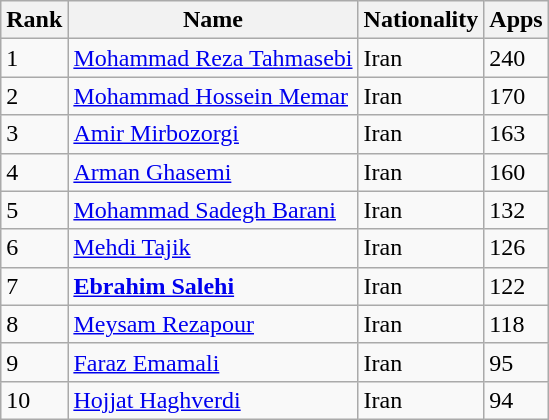<table class="wikitable">
<tr>
<th>Rank</th>
<th>Name</th>
<th>Nationality</th>
<th>Apps</th>
</tr>
<tr>
<td>1</td>
<td><a href='#'>Mohammad Reza Tahmasebi</a></td>
<td> Iran</td>
<td>240</td>
</tr>
<tr>
<td>2</td>
<td><a href='#'>Mohammad Hossein Memar</a></td>
<td> Iran</td>
<td>170</td>
</tr>
<tr>
<td>3</td>
<td><a href='#'>Amir Mirbozorgi</a></td>
<td> Iran</td>
<td>163</td>
</tr>
<tr>
<td>4</td>
<td><a href='#'>Arman Ghasemi</a></td>
<td> Iran</td>
<td>160</td>
</tr>
<tr>
<td>5</td>
<td><a href='#'>Mohammad Sadegh Barani</a></td>
<td> Iran</td>
<td>132</td>
</tr>
<tr>
<td>6</td>
<td><a href='#'>Mehdi Tajik</a></td>
<td> Iran</td>
<td>126</td>
</tr>
<tr>
<td>7</td>
<td><strong><a href='#'>Ebrahim Salehi</a></strong></td>
<td> Iran</td>
<td>122</td>
</tr>
<tr>
<td>8</td>
<td><a href='#'>Meysam Rezapour</a></td>
<td> Iran</td>
<td>118</td>
</tr>
<tr>
<td>9</td>
<td><a href='#'>Faraz Emamali</a></td>
<td> Iran</td>
<td>95</td>
</tr>
<tr>
<td>10</td>
<td><a href='#'>Hojjat Haghverdi</a></td>
<td> Iran</td>
<td>94</td>
</tr>
</table>
